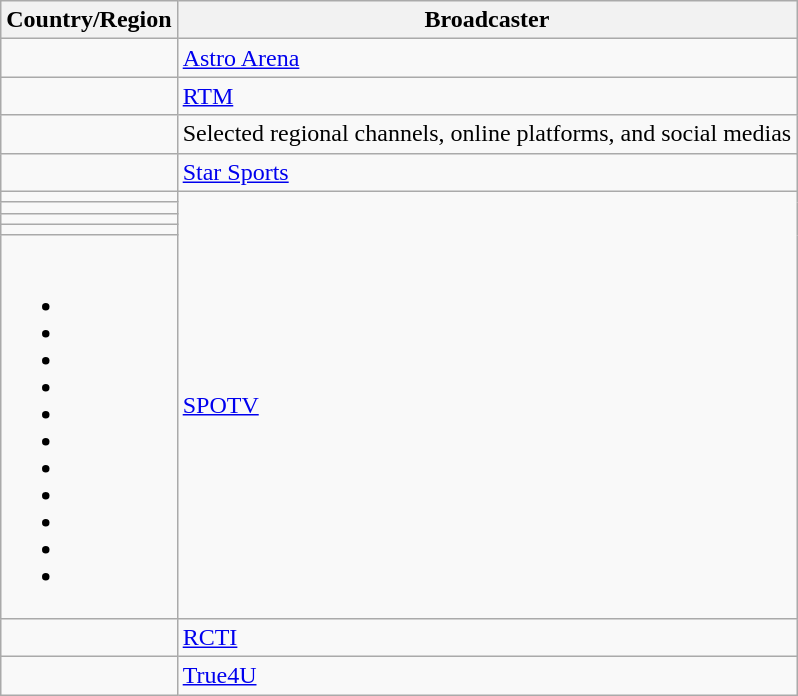<table class="wikitable">
<tr>
<th>Country/Region</th>
<th>Broadcaster</th>
</tr>
<tr>
<td> </td>
<td><a href='#'>Astro Arena</a></td>
</tr>
<tr>
<td></td>
<td><a href='#'>RTM</a></td>
</tr>
<tr>
<td rowspan="2"></td>
<td>Selected regional channels, online platforms, and social medias</td>
</tr>
<tr>
<td rowspan="2"><a href='#'>Star Sports</a></td>
</tr>
<tr>
<td></td>
</tr>
<tr>
<td></td>
<td rowspan="5"><a href='#'>SPOTV</a></td>
</tr>
<tr>
<td></td>
</tr>
<tr>
<td></td>
</tr>
<tr>
<td></td>
</tr>
<tr>
<td><br><ul><li></li><li></li><li></li><li></li><li></li><li></li><li></li><li></li><li></li><li></li><li></li></ul></td>
</tr>
<tr>
<td></td>
<td><a href='#'>RCTI</a></td>
</tr>
<tr>
<td></td>
<td><a href='#'>True4U</a></td>
</tr>
</table>
